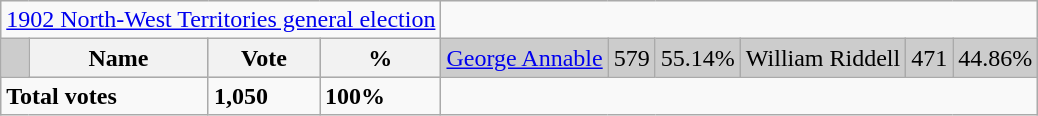<table class="wikitable">
<tr>
<td colspan=4 align=center><a href='#'>1902 North-West Territories general election</a></td>
</tr>
<tr bgcolor="CCCCCC">
<td></td>
<th>Name</th>
<th>Vote</th>
<th>%<br></th>
<td><a href='#'>George Annable</a></td>
<td>579</td>
<td>55.14%<br></td>
<td>William Riddell</td>
<td>471</td>
<td>44.86%</td>
</tr>
<tr>
<td colspan=2><strong>Total votes</strong></td>
<td><strong>1,050</strong></td>
<td alignment="left"><strong>100%</strong></td>
</tr>
</table>
